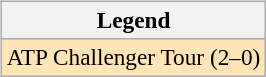<table>
<tr valign=top>
<td><br><table class="wikitable" style=font-size:97%>
<tr>
<th>Legend</th>
</tr>
<tr style="background:moccasin;">
<td>ATP Challenger Tour (2–0)</td>
</tr>
</table>
</td>
<td></td>
</tr>
</table>
